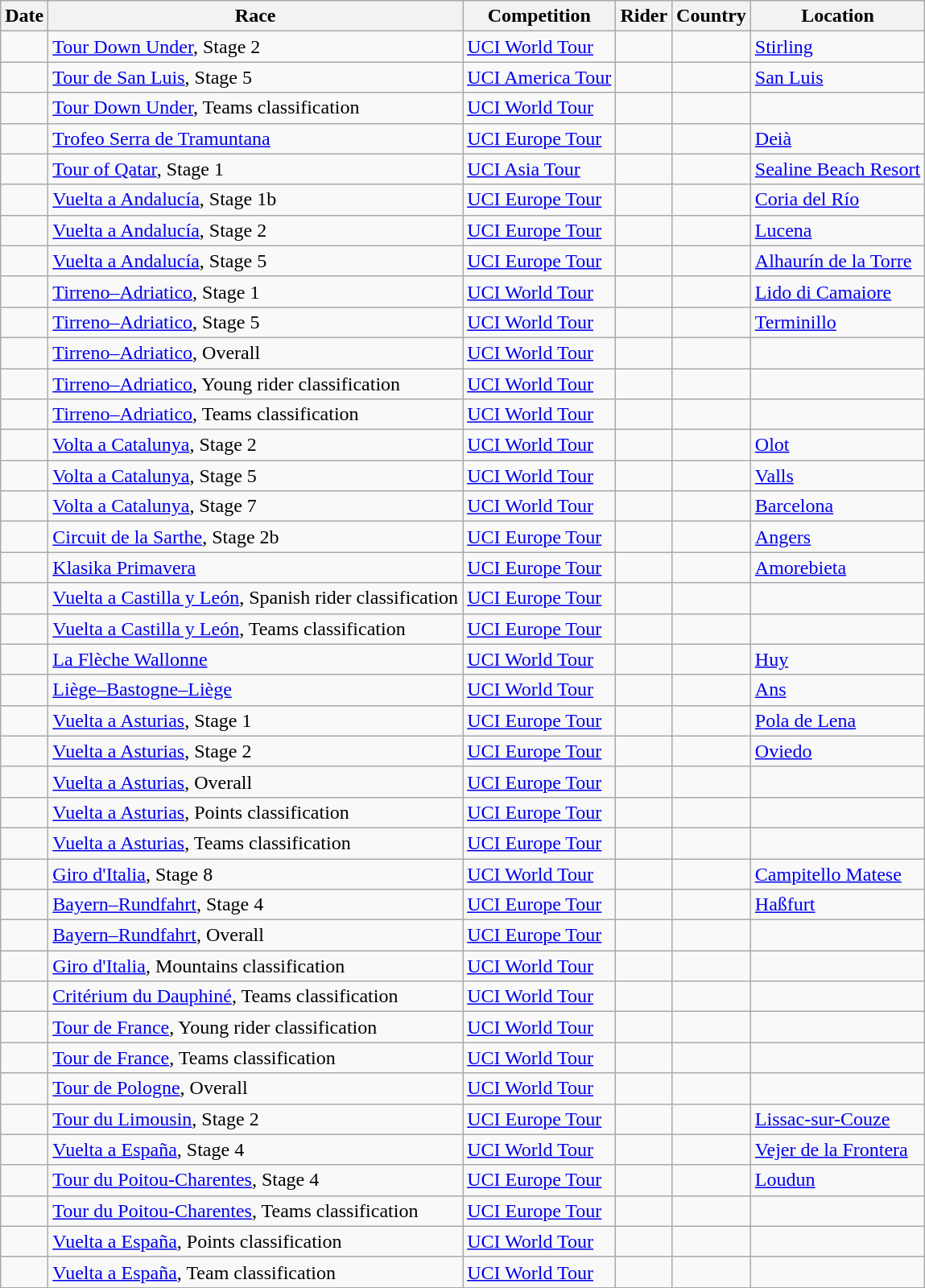<table class="wikitable sortable">
<tr>
<th>Date</th>
<th>Race</th>
<th>Competition</th>
<th>Rider</th>
<th>Country</th>
<th>Location</th>
</tr>
<tr>
<td></td>
<td><a href='#'>Tour Down Under</a>, Stage 2</td>
<td><a href='#'>UCI World Tour</a></td>
<td></td>
<td></td>
<td><a href='#'>Stirling</a></td>
</tr>
<tr>
<td></td>
<td><a href='#'>Tour de San Luis</a>, Stage 5</td>
<td><a href='#'>UCI America Tour</a></td>
<td></td>
<td></td>
<td><a href='#'>San Luis</a></td>
</tr>
<tr>
<td></td>
<td><a href='#'>Tour Down Under</a>, Teams classification</td>
<td><a href='#'>UCI World Tour</a></td>
<td align="center"></td>
<td></td>
<td></td>
</tr>
<tr>
<td></td>
<td><a href='#'>Trofeo Serra de Tramuntana</a></td>
<td><a href='#'>UCI Europe Tour</a></td>
<td></td>
<td></td>
<td><a href='#'>Deià</a></td>
</tr>
<tr>
<td></td>
<td><a href='#'>Tour of Qatar</a>, Stage 1</td>
<td><a href='#'>UCI Asia Tour</a></td>
<td></td>
<td></td>
<td><a href='#'>Sealine Beach Resort</a></td>
</tr>
<tr>
<td></td>
<td><a href='#'>Vuelta a Andalucía</a>, Stage 1b</td>
<td><a href='#'>UCI Europe Tour</a></td>
<td></td>
<td></td>
<td><a href='#'>Coria del Río</a></td>
</tr>
<tr>
<td></td>
<td><a href='#'>Vuelta a Andalucía</a>, Stage 2</td>
<td><a href='#'>UCI Europe Tour</a></td>
<td></td>
<td></td>
<td><a href='#'>Lucena</a></td>
</tr>
<tr>
<td></td>
<td><a href='#'>Vuelta a Andalucía</a>, Stage 5</td>
<td><a href='#'>UCI Europe Tour</a></td>
<td></td>
<td></td>
<td><a href='#'>Alhaurín de la Torre</a></td>
</tr>
<tr>
<td></td>
<td><a href='#'>Tirreno–Adriatico</a>, Stage 1</td>
<td><a href='#'>UCI World Tour</a></td>
<td></td>
<td></td>
<td><a href='#'>Lido di Camaiore</a></td>
</tr>
<tr>
<td></td>
<td><a href='#'>Tirreno–Adriatico</a>, Stage 5</td>
<td><a href='#'>UCI World Tour</a></td>
<td></td>
<td></td>
<td><a href='#'>Terminillo</a></td>
</tr>
<tr>
<td></td>
<td><a href='#'>Tirreno–Adriatico</a>, Overall</td>
<td><a href='#'>UCI World Tour</a></td>
<td></td>
<td></td>
<td></td>
</tr>
<tr>
<td></td>
<td><a href='#'>Tirreno–Adriatico</a>, Young rider classification</td>
<td><a href='#'>UCI World Tour</a></td>
<td></td>
<td></td>
<td></td>
</tr>
<tr>
<td></td>
<td><a href='#'>Tirreno–Adriatico</a>, Teams classification</td>
<td><a href='#'>UCI World Tour</a></td>
<td align="center"></td>
<td></td>
<td></td>
</tr>
<tr>
<td></td>
<td><a href='#'>Volta a Catalunya</a>, Stage 2</td>
<td><a href='#'>UCI World Tour</a></td>
<td></td>
<td></td>
<td><a href='#'>Olot</a></td>
</tr>
<tr>
<td></td>
<td><a href='#'>Volta a Catalunya</a>, Stage 5</td>
<td><a href='#'>UCI World Tour</a></td>
<td></td>
<td></td>
<td><a href='#'>Valls</a></td>
</tr>
<tr>
<td></td>
<td><a href='#'>Volta a Catalunya</a>, Stage 7</td>
<td><a href='#'>UCI World Tour</a></td>
<td></td>
<td></td>
<td><a href='#'>Barcelona</a></td>
</tr>
<tr>
<td></td>
<td><a href='#'>Circuit de la Sarthe</a>, Stage 2b</td>
<td><a href='#'>UCI Europe Tour</a></td>
<td></td>
<td></td>
<td><a href='#'>Angers</a></td>
</tr>
<tr>
<td></td>
<td><a href='#'>Klasika Primavera</a></td>
<td><a href='#'>UCI Europe Tour</a></td>
<td></td>
<td></td>
<td><a href='#'>Amorebieta</a></td>
</tr>
<tr>
<td></td>
<td><a href='#'>Vuelta a Castilla y León</a>, Spanish rider classification</td>
<td><a href='#'>UCI Europe Tour</a></td>
<td></td>
<td></td>
<td></td>
</tr>
<tr>
<td></td>
<td><a href='#'>Vuelta a Castilla y León</a>, Teams classification</td>
<td><a href='#'>UCI Europe Tour</a></td>
<td align="center"></td>
<td></td>
<td></td>
</tr>
<tr>
<td></td>
<td><a href='#'>La Flèche Wallonne</a></td>
<td><a href='#'>UCI World Tour</a></td>
<td></td>
<td></td>
<td><a href='#'>Huy</a></td>
</tr>
<tr>
<td></td>
<td><a href='#'>Liège–Bastogne–Liège</a></td>
<td><a href='#'>UCI World Tour</a></td>
<td></td>
<td></td>
<td><a href='#'>Ans</a></td>
</tr>
<tr>
<td></td>
<td><a href='#'>Vuelta a Asturias</a>, Stage 1</td>
<td><a href='#'>UCI Europe Tour</a></td>
<td></td>
<td></td>
<td><a href='#'>Pola de Lena</a></td>
</tr>
<tr>
<td></td>
<td><a href='#'>Vuelta a Asturias</a>, Stage 2</td>
<td><a href='#'>UCI Europe Tour</a></td>
<td></td>
<td></td>
<td><a href='#'>Oviedo</a></td>
</tr>
<tr>
<td></td>
<td><a href='#'>Vuelta a Asturias</a>, Overall</td>
<td><a href='#'>UCI Europe Tour</a></td>
<td></td>
<td></td>
<td></td>
</tr>
<tr>
<td></td>
<td><a href='#'>Vuelta a Asturias</a>, Points classification</td>
<td><a href='#'>UCI Europe Tour</a></td>
<td></td>
<td></td>
<td></td>
</tr>
<tr>
<td></td>
<td><a href='#'>Vuelta a Asturias</a>, Teams classification</td>
<td><a href='#'>UCI Europe Tour</a></td>
<td align="center"></td>
<td></td>
<td></td>
</tr>
<tr>
<td></td>
<td><a href='#'>Giro d'Italia</a>, Stage 8</td>
<td><a href='#'>UCI World Tour</a></td>
<td></td>
<td></td>
<td><a href='#'>Campitello Matese</a></td>
</tr>
<tr>
<td></td>
<td><a href='#'>Bayern–Rundfahrt</a>, Stage 4</td>
<td><a href='#'>UCI Europe Tour</a></td>
<td></td>
<td></td>
<td><a href='#'>Haßfurt</a></td>
</tr>
<tr>
<td></td>
<td><a href='#'>Bayern–Rundfahrt</a>, Overall</td>
<td><a href='#'>UCI Europe Tour</a></td>
<td></td>
<td></td>
<td></td>
</tr>
<tr>
<td></td>
<td><a href='#'>Giro d'Italia</a>, Mountains classification</td>
<td><a href='#'>UCI World Tour</a></td>
<td></td>
<td></td>
<td></td>
</tr>
<tr>
<td></td>
<td><a href='#'>Critérium du Dauphiné</a>, Teams classification</td>
<td><a href='#'>UCI World Tour</a></td>
<td align="center"></td>
<td></td>
<td></td>
</tr>
<tr>
<td></td>
<td><a href='#'>Tour de France</a>, Young rider classification</td>
<td><a href='#'>UCI World Tour</a></td>
<td></td>
<td></td>
<td></td>
</tr>
<tr>
<td></td>
<td><a href='#'>Tour de France</a>, Teams classification</td>
<td><a href='#'>UCI World Tour</a></td>
<td align="center"></td>
<td></td>
<td></td>
</tr>
<tr>
<td></td>
<td><a href='#'>Tour de Pologne</a>, Overall</td>
<td><a href='#'>UCI World Tour</a></td>
<td></td>
<td></td>
<td></td>
</tr>
<tr>
<td></td>
<td><a href='#'>Tour du Limousin</a>, Stage 2</td>
<td><a href='#'>UCI Europe Tour</a></td>
<td></td>
<td></td>
<td><a href='#'>Lissac-sur-Couze</a></td>
</tr>
<tr>
<td></td>
<td><a href='#'>Vuelta a España</a>, Stage 4</td>
<td><a href='#'>UCI World Tour</a></td>
<td></td>
<td></td>
<td><a href='#'>Vejer de la Frontera</a></td>
</tr>
<tr>
<td></td>
<td><a href='#'>Tour du Poitou-Charentes</a>, Stage 4</td>
<td><a href='#'>UCI Europe Tour</a></td>
<td></td>
<td></td>
<td><a href='#'>Loudun</a></td>
</tr>
<tr>
<td></td>
<td><a href='#'>Tour du Poitou-Charentes</a>, Teams classification</td>
<td><a href='#'>UCI Europe Tour</a></td>
<td align="center"></td>
<td></td>
<td></td>
</tr>
<tr>
<td></td>
<td><a href='#'>Vuelta a España</a>, Points classification</td>
<td><a href='#'>UCI World Tour</a></td>
<td></td>
<td></td>
<td></td>
</tr>
<tr>
<td></td>
<td><a href='#'>Vuelta a España</a>, Team classification</td>
<td><a href='#'>UCI World Tour</a></td>
<td align="center"></td>
<td></td>
<td></td>
</tr>
</table>
